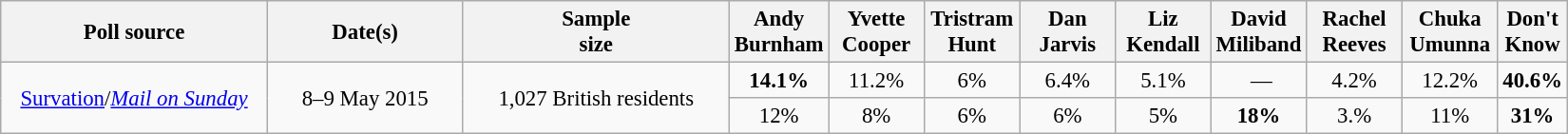<table class="wikitable" style="text-align:center; font-size:95%">
<tr valign= middle>
<th style="width:180px;">Poll source</th>
<th style="width:130px;">Date(s)</th>
<th style="width:180px;">Sample <br>size</th>
<th style="width:60px;">Andy<br>Burnham</th>
<th style="width:60px;">Yvette<br>Cooper</th>
<th style="width:60px;">Tristram<br>Hunt</th>
<th style="width:60px;">Dan<br>Jarvis</th>
<th style="width:60px;">Liz<br>Kendall</th>
<th style="width:60px;">David<br>Miliband</th>
<th style="width:60px;">Rachel<br>Reeves</th>
<th style="width:60px;">Chuka<br>Umunna</th>
<th style="width:40px;">Don't <br> Know</th>
</tr>
<tr>
<td rowspan=2><a href='#'>Survation</a>/<em><a href='#'>Mail on Sunday</a></em></td>
<td rowspan="2" style="text-align:center;">8–9 May 2015</td>
<td rowspan="2" style="text-align:center;">1,027 British residents</td>
<td><strong>14.1%</strong></td>
<td align=center>11.2%</td>
<td align=center>6%</td>
<td align=center>6.4%</td>
<td align=center>5.1%</td>
<td align=center> —</td>
<td align=center>4.2%</td>
<td align=center>12.2%</td>
<td><strong>40.6%</strong></td>
</tr>
<tr>
<td align=center>12%</td>
<td align=center>8%</td>
<td align=center>6%</td>
<td align=center>6%</td>
<td align=center>5%</td>
<td><strong>18%</strong></td>
<td align=center>3.%</td>
<td align=center>11%</td>
<td><strong>31%</strong></td>
</tr>
</table>
